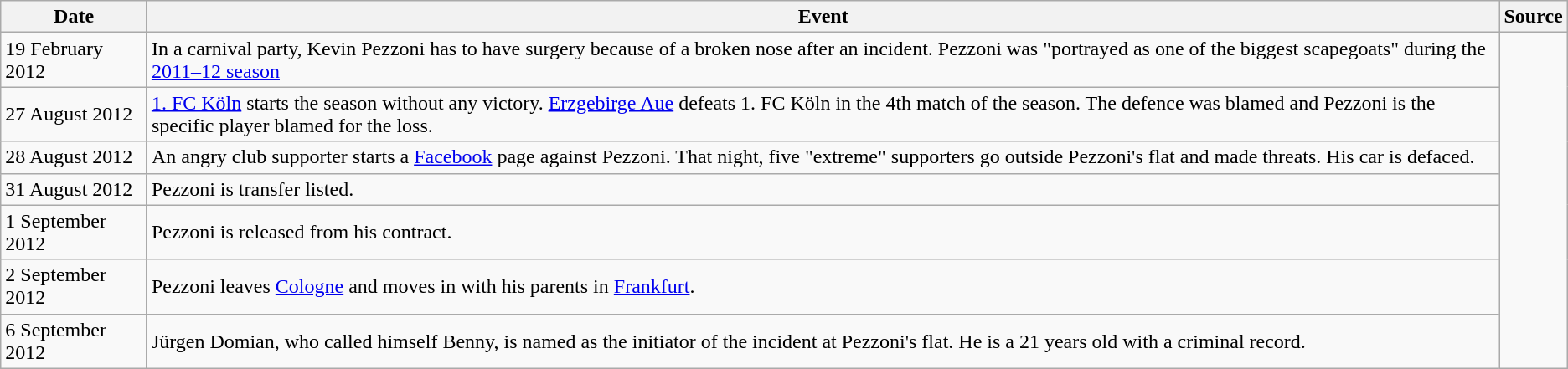<table class="wikitable">
<tr>
<th>Date</th>
<th>Event</th>
<th>Source</th>
</tr>
<tr>
<td>19 February 2012</td>
<td>In a carnival party, Kevin Pezzoni has to have surgery because of a broken nose after an incident. Pezzoni was "portrayed as one of the biggest scapegoats" during the <a href='#'>2011–12 season</a></td>
<td rowspan="7"></td>
</tr>
<tr>
<td>27 August 2012</td>
<td><a href='#'>1. FC Köln</a> starts the season without any victory. <a href='#'>Erzgebirge Aue</a> defeats 1. FC Köln in the 4th match of the season. The defence was blamed and Pezzoni is the specific player blamed for the loss.</td>
</tr>
<tr>
<td>28 August 2012</td>
<td>An angry club supporter starts a <a href='#'>Facebook</a> page against Pezzoni. That night, five "extreme" supporters go outside Pezzoni's flat and made threats. His car is defaced.</td>
</tr>
<tr>
<td>31 August 2012</td>
<td>Pezzoni is transfer listed.</td>
</tr>
<tr>
<td>1 September 2012</td>
<td>Pezzoni is released from his contract.</td>
</tr>
<tr>
<td>2 September 2012</td>
<td>Pezzoni leaves <a href='#'>Cologne</a> and moves in with his parents in <a href='#'>Frankfurt</a>.</td>
</tr>
<tr>
<td>6 September 2012</td>
<td>Jürgen Domian, who called himself Benny, is named as the initiator of the incident at Pezzoni's flat. He is a 21 years old with a criminal record.</td>
</tr>
</table>
